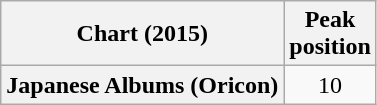<table class="wikitable plainrowheaders" style="text-align:center;">
<tr>
<th scope="col">Chart (2015)</th>
<th scope="col">Peak<br>position</th>
</tr>
<tr>
<th scope="row">Japanese Albums (Oricon)</th>
<td>10</td>
</tr>
</table>
